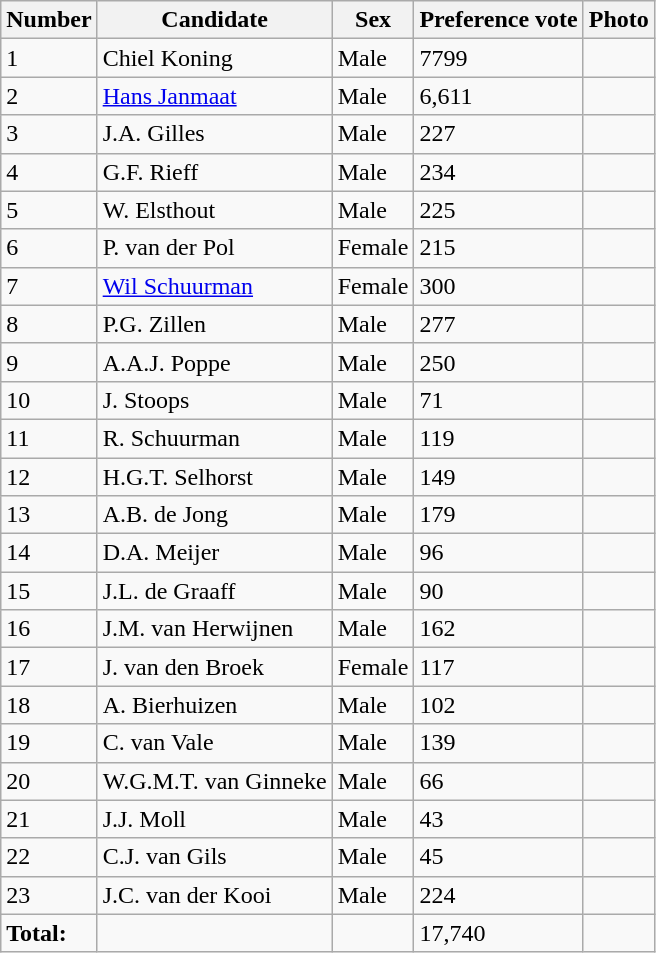<table class="wikitable vatop">
<tr>
<th>Number</th>
<th>Candidate</th>
<th>Sex</th>
<th>Preference vote</th>
<th>Photo</th>
</tr>
<tr>
<td>1</td>
<td>Chiel Koning</td>
<td>Male</td>
<td>7799</td>
<td></td>
</tr>
<tr>
<td>2</td>
<td><a href='#'>Hans Janmaat</a></td>
<td>Male</td>
<td>6,611</td>
<td></td>
</tr>
<tr>
<td>3</td>
<td>J.A. Gilles</td>
<td>Male</td>
<td>227</td>
<td></td>
</tr>
<tr>
<td>4</td>
<td>G.F. Rieff</td>
<td>Male</td>
<td>234</td>
<td></td>
</tr>
<tr>
<td>5</td>
<td>W. Elsthout</td>
<td>Male</td>
<td>225</td>
<td></td>
</tr>
<tr>
<td>6</td>
<td>P. van der Pol</td>
<td>Female</td>
<td>215</td>
<td></td>
</tr>
<tr>
<td>7</td>
<td><a href='#'>Wil Schuurman</a></td>
<td>Female</td>
<td>300</td>
<td></td>
</tr>
<tr>
<td>8</td>
<td>P.G. Zillen</td>
<td>Male</td>
<td>277</td>
<td></td>
</tr>
<tr>
<td>9</td>
<td>A.A.J. Poppe</td>
<td>Male</td>
<td>250</td>
<td></td>
</tr>
<tr>
<td>10</td>
<td>J. Stoops</td>
<td>Male</td>
<td>71</td>
<td></td>
</tr>
<tr>
<td>11</td>
<td>R. Schuurman</td>
<td>Male</td>
<td>119</td>
<td></td>
</tr>
<tr>
<td>12</td>
<td>H.G.T. Selhorst</td>
<td>Male</td>
<td>149</td>
<td></td>
</tr>
<tr>
<td>13</td>
<td>A.B. de Jong</td>
<td>Male</td>
<td>179</td>
<td></td>
</tr>
<tr>
<td>14</td>
<td>D.A. Meijer</td>
<td>Male</td>
<td>96</td>
<td></td>
</tr>
<tr>
<td>15</td>
<td>J.L. de Graaff</td>
<td>Male</td>
<td>90</td>
<td></td>
</tr>
<tr>
<td>16</td>
<td>J.M. van Herwijnen</td>
<td>Male</td>
<td>162</td>
<td></td>
</tr>
<tr>
<td>17</td>
<td>J. van den Broek</td>
<td>Female</td>
<td>117</td>
<td></td>
</tr>
<tr>
<td>18</td>
<td>A. Bierhuizen</td>
<td>Male</td>
<td>102</td>
<td></td>
</tr>
<tr>
<td>19</td>
<td>C. van Vale</td>
<td>Male</td>
<td>139</td>
<td></td>
</tr>
<tr>
<td>20</td>
<td>W.G.M.T. van Ginneke</td>
<td>Male</td>
<td>66</td>
<td></td>
</tr>
<tr>
<td>21</td>
<td>J.J. Moll</td>
<td>Male</td>
<td>43</td>
<td></td>
</tr>
<tr>
<td>22</td>
<td>C.J. van Gils</td>
<td>Male</td>
<td>45</td>
<td></td>
</tr>
<tr>
<td>23</td>
<td>J.C. van der Kooi</td>
<td>Male</td>
<td>224</td>
<td></td>
</tr>
<tr>
<td><strong>Total:</strong></td>
<td></td>
<td></td>
<td>17,740</td>
<td></td>
</tr>
</table>
